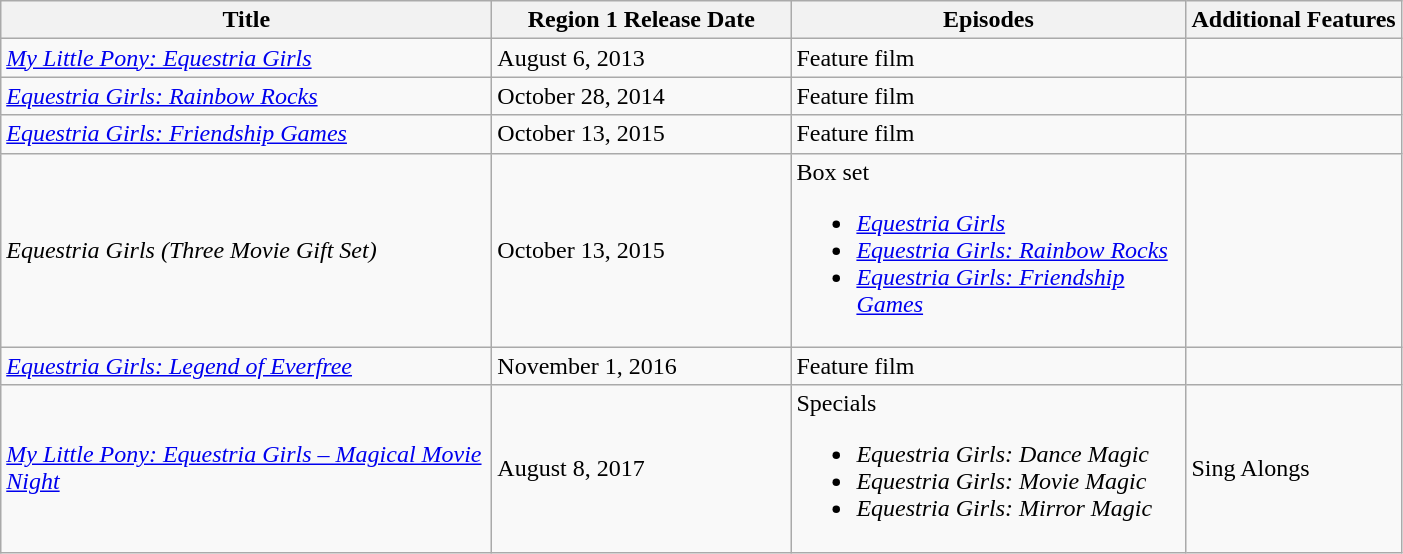<table class="wikitable">
<tr>
<th style="width:20em;">Title</th>
<th style="width:12em;">Region 1 Release Date</th>
<th style="width:16em;">Episodes</th>
<th>Additional Features</th>
</tr>
<tr>
<td><em><a href='#'>My Little Pony: Equestria Girls</a></em></td>
<td>August 6, 2013</td>
<td>Feature film</td>
<td></td>
</tr>
<tr>
<td><em><a href='#'>Equestria Girls: Rainbow Rocks</a></em></td>
<td>October 28, 2014</td>
<td>Feature film</td>
<td></td>
</tr>
<tr>
<td><em><a href='#'>Equestria Girls: Friendship Games</a></em></td>
<td>October 13, 2015</td>
<td>Feature film</td>
<td></td>
</tr>
<tr>
<td><em>Equestria Girls (Three Movie Gift Set)</em></td>
<td>October 13, 2015</td>
<td>Box set<br><ul><li><em><a href='#'>Equestria Girls</a></em></li><li><em><a href='#'>Equestria Girls: Rainbow Rocks</a></em></li><li><em><a href='#'>Equestria Girls: Friendship Games</a></em></li></ul></td>
<td></td>
</tr>
<tr>
<td><em><a href='#'>Equestria Girls: Legend of Everfree</a></em></td>
<td>November 1, 2016</td>
<td>Feature film</td>
<td></td>
</tr>
<tr>
<td><em><a href='#'>My Little Pony: Equestria Girls – Magical Movie Night</a></em></td>
<td>August 8, 2017</td>
<td>Specials<br><ul><li><em>Equestria Girls: Dance Magic</em></li><li><em>Equestria Girls: Movie Magic</em></li><li><em>Equestria Girls: Mirror Magic</em></li></ul></td>
<td>Sing Alongs</td>
</tr>
</table>
